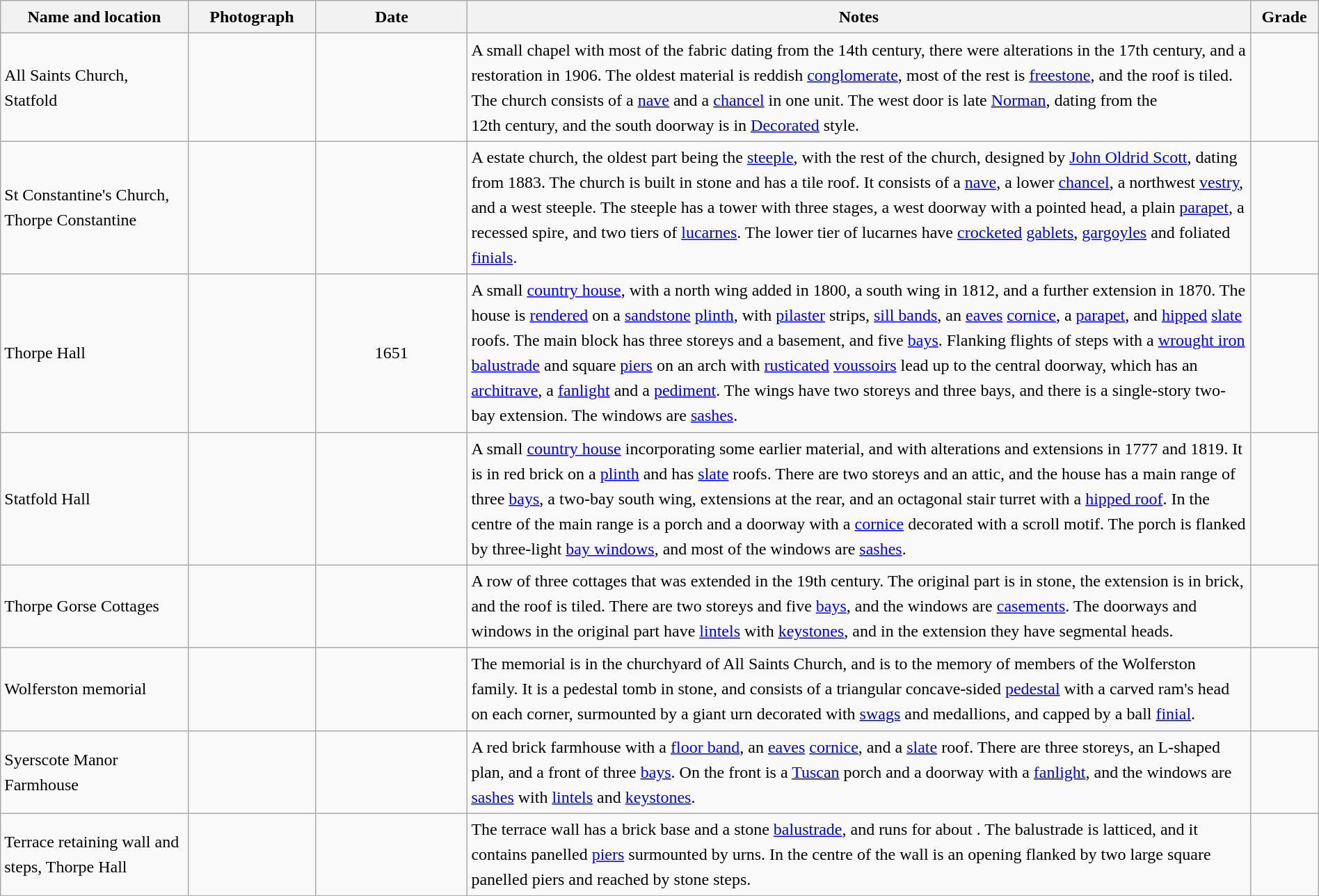<table class="wikitable sortable plainrowheaders" style="width:100%; border:0; text-align:left; line-height:150%;">
<tr>
<th scope="col"  style="width:150px">Name and location</th>
<th scope="col"  style="width:100px" class="unsortable">Photograph</th>
<th scope="col"  style="width:120px">Date</th>
<th scope="col"  style="width:650px" class="unsortable">Notes</th>
<th scope="col"  style="width:50px">Grade</th>
</tr>
<tr>
<td>All Saints Church, Statfold<br><small></small></td>
<td></td>
<td align="center"></td>
<td>A small chapel with most of the fabric dating from the 14th century, there were alterations in the 17th century, and a restoration in 1906.  The oldest material is reddish <a href='#'>conglomerate</a>, most of the rest is <a href='#'>freestone</a>, and the roof is tiled.  The church consists of a <a href='#'>nave</a> and a <a href='#'>chancel</a> in one unit.  The west door is late <a href='#'>Norman</a>, dating from the 12th century, and the south doorway is in <a href='#'>Decorated</a> style.</td>
<td align="center" ></td>
</tr>
<tr>
<td>St Constantine's Church, Thorpe Constantine<br><small></small></td>
<td></td>
<td align="center"></td>
<td>A estate church, the oldest part being the <a href='#'>steeple</a>, with the rest of the church, designed by <a href='#'>John Oldrid Scott</a>, dating from 1883.  The church is built in stone and has a tile roof.  It consists of a <a href='#'>nave</a>, a lower <a href='#'>chancel</a>, a northwest <a href='#'>vestry</a>, and a west steeple.  The steeple has a tower with three stages, a west doorway with a pointed head, a plain <a href='#'>parapet</a>, a recessed spire, and two tiers of <a href='#'>lucarnes</a>.  The lower tier of lucarnes have <a href='#'>crocketed</a> <a href='#'>gablets</a>, <a href='#'>gargoyles</a> and foliated <a href='#'>finials</a>.</td>
<td align="center" ></td>
</tr>
<tr>
<td>Thorpe Hall<br><small></small></td>
<td></td>
<td align="center">1651</td>
<td>A small <a href='#'>country house</a>, with a north wing added in 1800, a south wing in 1812, and a further extension in 1870.  The house is <a href='#'>rendered</a> on a <a href='#'>sandstone</a> <a href='#'>plinth</a>, with <a href='#'>pilaster</a> strips, <a href='#'>sill bands</a>, an <a href='#'>eaves</a> <a href='#'>cornice</a>, a <a href='#'>parapet</a>, and <a href='#'>hipped</a> <a href='#'>slate</a> roofs.  The main block has three storeys and a basement, and five <a href='#'>bays</a>.  Flanking flights of steps with a <a href='#'>wrought iron</a> <a href='#'>balustrade</a> and square <a href='#'>piers</a> on an arch with <a href='#'>rusticated</a> <a href='#'>voussoirs</a> lead up to the central doorway, which has an <a href='#'>architrave</a>, a <a href='#'>fanlight</a> and a <a href='#'>pediment</a>.  The wings have two storeys and three bays, and there is a single-story two-bay extension.  The windows are <a href='#'>sashes</a>.</td>
<td align="center" ></td>
</tr>
<tr>
<td>Statfold Hall<br><small></small></td>
<td></td>
<td align="center"></td>
<td>A small <a href='#'>country house</a> incorporating some earlier material, and with alterations and extensions in 1777 and 1819.  It is in red brick on a <a href='#'>plinth</a> and has <a href='#'>slate</a> roofs.  There are two storeys and an attic, and the house has a main range of three <a href='#'>bays</a>, a two-bay south wing, extensions at the rear, and an octagonal stair turret with a <a href='#'>hipped roof</a>.  In the centre of the main range is a porch and a doorway with a <a href='#'>cornice</a> decorated with a scroll motif.  The porch is flanked by three-light <a href='#'>bay windows</a>, and most of the windows are <a href='#'>sashes</a>.</td>
<td align="center" ></td>
</tr>
<tr>
<td>Thorpe Gorse Cottages<br><small></small></td>
<td></td>
<td align="center"></td>
<td>A row of three cottages that was extended in the 19th century.  The original part is in stone, the extension is in brick, and the roof is tiled.  There are two storeys and five <a href='#'>bays</a>, and the windows are <a href='#'>casements</a>.  The doorways and windows in the original part have <a href='#'>lintels</a> with <a href='#'>keystones</a>, and in the extension they have segmental heads.</td>
<td align="center" ></td>
</tr>
<tr>
<td>Wolferston memorial<br><small></small></td>
<td></td>
<td align="center"></td>
<td>The memorial is in the churchyard of All Saints Church, and is to the memory of members of the Wolferston family.  It is a pedestal tomb in stone, and consists of a triangular concave-sided <a href='#'>pedestal</a> with a carved ram's head on each corner, surmounted by a giant urn decorated with <a href='#'>swags</a> and medallions, and capped by a ball <a href='#'>finial</a>.</td>
<td align="center" ></td>
</tr>
<tr>
<td>Syerscote Manor Farmhouse<br><small></small></td>
<td></td>
<td align="center"></td>
<td>A red brick farmhouse with a <a href='#'>floor band</a>, an <a href='#'>eaves</a> <a href='#'>cornice</a>, and a <a href='#'>slate</a> roof.  There are three storeys, an L-shaped plan, and a front of three <a href='#'>bays</a>.  On the front is a <a href='#'>Tuscan</a> porch and a doorway with a <a href='#'>fanlight</a>, and the windows are <a href='#'>sashes</a> with <a href='#'>lintels</a> and <a href='#'>keystones</a>.</td>
<td align="center" ></td>
</tr>
<tr>
<td>Terrace retaining wall and steps, Thorpe Hall<br><small></small></td>
<td></td>
<td align="center"></td>
<td>The terrace wall has a brick base and a stone <a href='#'>balustrade</a>, and runs for about .  The balustrade is latticed, and it contains panelled <a href='#'>piers</a> surmounted by urns.  In the centre of the wall is an opening flanked by two large square panelled piers and reached by stone steps.</td>
<td align="center" ></td>
</tr>
<tr>
</tr>
</table>
